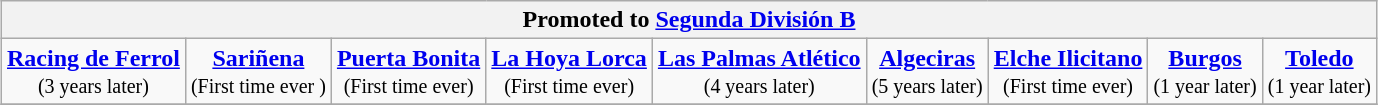<table class="wikitable" style="text-align: center; margin: 0 auto;">
<tr>
<th colspan="9">Promoted to <a href='#'>Segunda División B</a></th>
</tr>
<tr>
<td><strong><a href='#'>Racing de Ferrol</a></strong><br><small>(3 years later)</small></td>
<td><strong><a href='#'>Sariñena</a></strong><br><small>(First time ever )</small></td>
<td><strong><a href='#'>Puerta Bonita</a></strong><br><small>(First time ever)</small></td>
<td><strong><a href='#'>La Hoya Lorca</a></strong><br><small>(First time ever)</small></td>
<td><strong><a href='#'>Las Palmas Atlético</a></strong><br><small>(4 years later)</small></td>
<td><strong><a href='#'>Algeciras</a></strong><br><small>(5 years later)</small></td>
<td><strong><a href='#'>Elche Ilicitano</a></strong><br><small>(First time ever)</small></td>
<td><strong><a href='#'>Burgos</a></strong><br><small>(1 year later)</small></td>
<td><strong><a href='#'>Toledo</a></strong><br><small>(1 year later)</small></td>
</tr>
<tr>
</tr>
</table>
